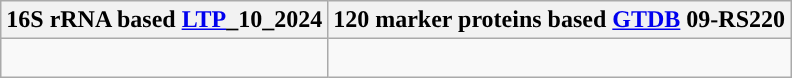<table class="wikitable">
<tr>
<th colspan=1>16S rRNA based <a href='#'>LTP</a>_10_2024</th>
<th colspan=1>120 marker proteins based <a href='#'>GTDB</a> 09-RS220</th>
</tr>
<tr>
<td style="vertical-align:top"><br>
</td>
<td><br></td>
</tr>
</table>
